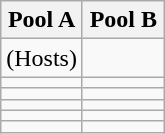<table class="wikitable">
<tr>
<th width=50%>Pool A</th>
<th width=50%>Pool B</th>
</tr>
<tr>
<td> (Hosts)</td>
<td></td>
</tr>
<tr>
<td></td>
<td></td>
</tr>
<tr>
<td></td>
<td></td>
</tr>
<tr>
<td></td>
<td></td>
</tr>
<tr>
<td></td>
<td></td>
</tr>
<tr>
<td></td>
<td></td>
</tr>
</table>
